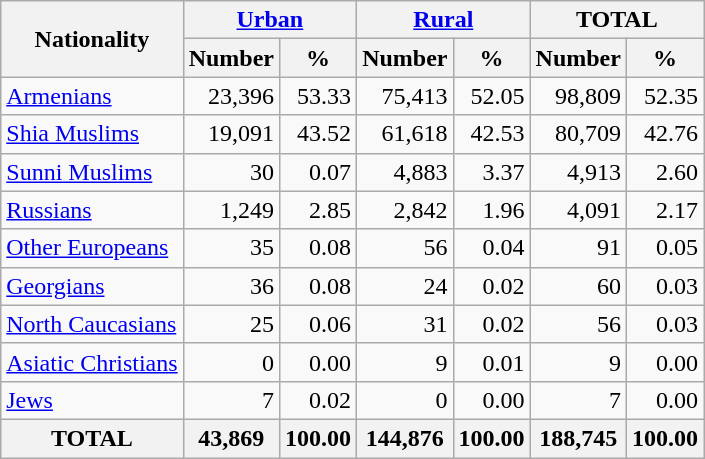<table class="wikitable sortable">
<tr>
<th rowspan="2">Nationality</th>
<th colspan="2"><a href='#'>Urban</a></th>
<th colspan="2"><a href='#'>Rural</a></th>
<th colspan="2">TOTAL</th>
</tr>
<tr>
<th>Number</th>
<th>%</th>
<th>Number</th>
<th>%</th>
<th>Number</th>
<th>%</th>
</tr>
<tr>
<td><a href='#'>Armenians</a></td>
<td align="right">23,396</td>
<td align="right">53.33</td>
<td align="right">75,413</td>
<td align="right">52.05</td>
<td align="right">98,809</td>
<td align="right">52.35</td>
</tr>
<tr>
<td><a href='#'>Shia Muslims</a></td>
<td align="right">19,091</td>
<td align="right">43.52</td>
<td align="right">61,618</td>
<td align="right">42.53</td>
<td align="right">80,709</td>
<td align="right">42.76</td>
</tr>
<tr>
<td><a href='#'>Sunni Muslims</a></td>
<td align="right">30</td>
<td align="right">0.07</td>
<td align="right">4,883</td>
<td align="right">3.37</td>
<td align="right">4,913</td>
<td align="right">2.60</td>
</tr>
<tr>
<td><a href='#'>Russians</a></td>
<td align="right">1,249</td>
<td align="right">2.85</td>
<td align="right">2,842</td>
<td align="right">1.96</td>
<td align="right">4,091</td>
<td align="right">2.17</td>
</tr>
<tr>
<td><a href='#'>Other Europeans</a></td>
<td align="right">35</td>
<td align="right">0.08</td>
<td align="right">56</td>
<td align="right">0.04</td>
<td align="right">91</td>
<td align="right">0.05</td>
</tr>
<tr>
<td><a href='#'>Georgians</a></td>
<td align="right">36</td>
<td align="right">0.08</td>
<td align="right">24</td>
<td align="right">0.02</td>
<td align="right">60</td>
<td align="right">0.03</td>
</tr>
<tr>
<td><a href='#'>North Caucasians</a></td>
<td align="right">25</td>
<td align="right">0.06</td>
<td align="right">31</td>
<td align="right">0.02</td>
<td align="right">56</td>
<td align="right">0.03</td>
</tr>
<tr>
<td><a href='#'>Asiatic Christians</a></td>
<td align="right">0</td>
<td align="right">0.00</td>
<td align="right">9</td>
<td align="right">0.01</td>
<td align="right">9</td>
<td align="right">0.00</td>
</tr>
<tr>
<td><a href='#'>Jews</a></td>
<td align="right">7</td>
<td align="right">0.02</td>
<td align="right">0</td>
<td align="right">0.00</td>
<td align="right">7</td>
<td align="right">0.00</td>
</tr>
<tr>
<th>TOTAL</th>
<th>43,869</th>
<th>100.00</th>
<th>144,876</th>
<th>100.00</th>
<th>188,745</th>
<th>100.00</th>
</tr>
</table>
